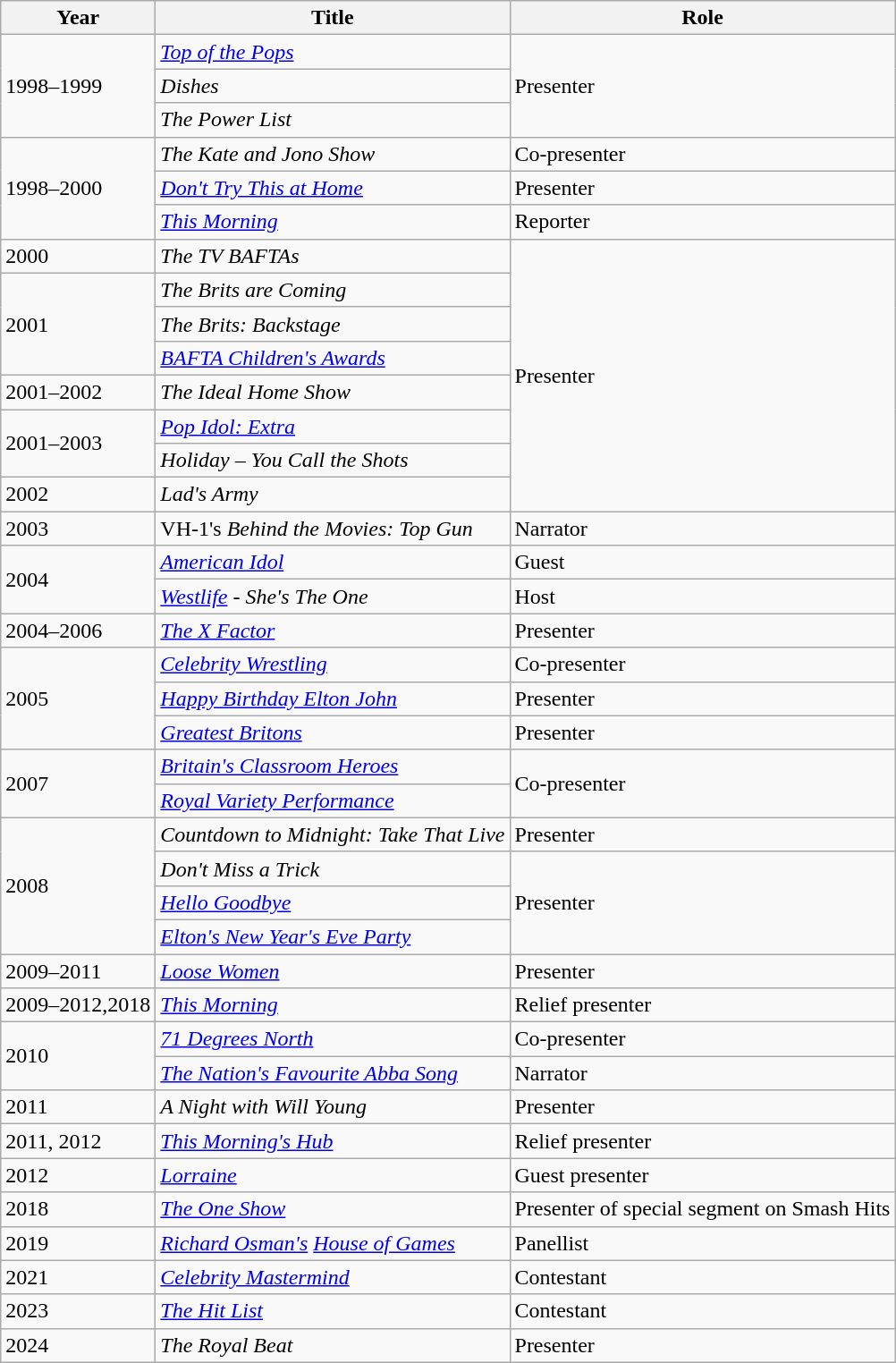<table class="wikitable">
<tr>
<th>Year</th>
<th>Title</th>
<th>Role</th>
</tr>
<tr>
<td rowspan=3>1998–1999</td>
<td><em><a href='#'>Top of the Pops</a></em></td>
<td rowspan="3">Presenter</td>
</tr>
<tr>
<td><em>Dishes</em></td>
</tr>
<tr>
<td><em>The Power List</em></td>
</tr>
<tr>
<td rowspan=3>1998–2000</td>
<td><em>The Kate and Jono Show</em></td>
<td>Co-presenter</td>
</tr>
<tr>
<td><em><a href='#'>Don't Try This at Home</a></em></td>
<td>Presenter</td>
</tr>
<tr>
<td><em><a href='#'>This Morning</a></em></td>
<td>Reporter</td>
</tr>
<tr>
<td>2000</td>
<td><em>The TV BAFTAs</em></td>
<td rowspan="8">Presenter</td>
</tr>
<tr>
<td rowspan=3>2001</td>
<td><em>The Brits are Coming</em></td>
</tr>
<tr>
<td><em>The Brits: Backstage</em></td>
</tr>
<tr>
<td><em><a href='#'>BAFTA Children's Awards</a></em></td>
</tr>
<tr>
<td>2001–2002</td>
<td><em>The Ideal Home Show</em></td>
</tr>
<tr>
<td rowspan="2">2001–2003</td>
<td><em><a href='#'>Pop Idol: Extra</a></em></td>
</tr>
<tr>
<td><em>Holiday – You Call the Shots</em></td>
</tr>
<tr>
<td>2002</td>
<td><em>Lad's Army</em></td>
</tr>
<tr>
<td>2003</td>
<td>VH-1's <em>Behind the Movies:  Top Gun</em></td>
<td>Narrator</td>
</tr>
<tr>
<td rowspan="2">2004</td>
<td><em><a href='#'>American Idol</a></em></td>
<td>Guest</td>
</tr>
<tr>
<td><em><a href='#'>Westlife</a> - She's The One</em></td>
<td>Host</td>
</tr>
<tr>
<td>2004–2006</td>
<td><em><a href='#'>The X Factor</a></em></td>
<td>Presenter</td>
</tr>
<tr>
<td rowspan=3>2005</td>
<td><em><a href='#'>Celebrity Wrestling</a></em></td>
<td>Co-presenter</td>
</tr>
<tr>
<td><em><a href='#'>Happy Birthday Elton John</a></em></td>
<td>Presenter</td>
</tr>
<tr>
<td><em><a href='#'>Greatest Britons</a></em></td>
<td>Presenter</td>
</tr>
<tr>
<td rowspan=2>2007</td>
<td><em><a href='#'>Britain's Classroom Heroes</a></em></td>
<td rowspan="2">Co-presenter</td>
</tr>
<tr>
<td><em><a href='#'>Royal Variety Performance</a></em></td>
</tr>
<tr>
<td rowspan=4>2008</td>
<td><em>Countdown to Midnight: Take That Live</em></td>
<td>Presenter</td>
</tr>
<tr>
<td><em>Don't Miss a Trick</em></td>
<td rowspan="3">Presenter</td>
</tr>
<tr>
<td><em><a href='#'>Hello Goodbye</a></em></td>
</tr>
<tr>
<td><em><a href='#'>Elton's New Year's Eve Party</a></em></td>
</tr>
<tr>
<td>2009–2011</td>
<td><em><a href='#'>Loose Women</a></em></td>
<td>Presenter</td>
</tr>
<tr>
<td>2009–2012,2018</td>
<td><em><a href='#'>This Morning</a></em></td>
<td>Relief presenter</td>
</tr>
<tr>
<td rowspan=2>2010</td>
<td><em><a href='#'>71 Degrees North</a></em></td>
<td>Co-presenter</td>
</tr>
<tr>
<td><em><a href='#'>The Nation's Favourite Abba Song</a></em></td>
<td>Narrator</td>
</tr>
<tr>
<td>2011</td>
<td><em>A Night with Will Young</em></td>
<td>Presenter</td>
</tr>
<tr>
<td>2011, 2012</td>
<td><em><a href='#'>This Morning's Hub</a></em></td>
<td>Relief presenter</td>
</tr>
<tr>
<td>2012</td>
<td><em><a href='#'>Lorraine</a></em></td>
<td>Guest presenter</td>
</tr>
<tr>
<td>2018</td>
<td><em><a href='#'>The One Show</a></em></td>
<td>Presenter of special segment on Smash Hits</td>
</tr>
<tr>
<td>2019</td>
<td><em><a href='#'>Richard Osman's</a> <a href='#'>House of Games</a></em></td>
<td>Panellist</td>
</tr>
<tr>
<td>2021</td>
<td><em><a href='#'>Celebrity Mastermind</a></em></td>
<td>Contestant</td>
</tr>
<tr>
<td>2023</td>
<td><em><a href='#'>The Hit List</a></em></td>
<td>Contestant</td>
</tr>
<tr>
<td>2024</td>
<td><em>The Royal Beat</em></td>
<td>Presenter</td>
</tr>
</table>
